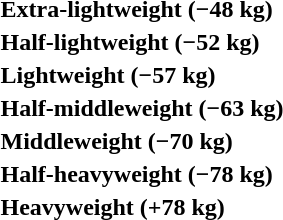<table>
<tr>
<th rowspan=2 style="text-align:left;">Extra-lightweight (−48 kg)</th>
<td rowspan=2></td>
<td rowspan=2></td>
<td></td>
</tr>
<tr>
<td></td>
</tr>
<tr>
<th rowspan=2 style="text-align:left;">Half-lightweight (−52 kg)</th>
<td rowspan=2></td>
<td rowspan=2></td>
<td></td>
</tr>
<tr>
<td></td>
</tr>
<tr>
<th rowspan=2 style="text-align:left;">Lightweight (−57 kg)</th>
<td rowspan=2></td>
<td rowspan=2></td>
<td></td>
</tr>
<tr>
<td></td>
</tr>
<tr>
<th rowspan=2 style="text-align:left;">Half-middleweight (−63 kg)</th>
<td rowspan=2></td>
<td rowspan=2></td>
<td></td>
</tr>
<tr>
<td></td>
</tr>
<tr>
<th rowspan=2 style="text-align:left;">Middleweight (−70 kg)</th>
<td rowspan=2></td>
<td rowspan=2></td>
<td></td>
</tr>
<tr>
<td></td>
</tr>
<tr>
<th rowspan=2 style="text-align:left;">Half-heavyweight (−78 kg)</th>
<td rowspan=2></td>
<td rowspan=2></td>
<td></td>
</tr>
<tr>
<td></td>
</tr>
<tr>
<th rowspan=2 style="text-align:left;">Heavyweight (+78 kg)</th>
<td rowspan=2></td>
<td rowspan=2></td>
<td></td>
</tr>
<tr>
<td></td>
</tr>
</table>
